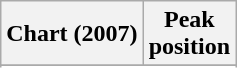<table class="wikitable sortable plainrowheaders" style="text-align:center">
<tr>
<th scope="col">Chart (2007)</th>
<th scope="col">Peak<br> position</th>
</tr>
<tr>
</tr>
<tr>
</tr>
<tr>
</tr>
</table>
